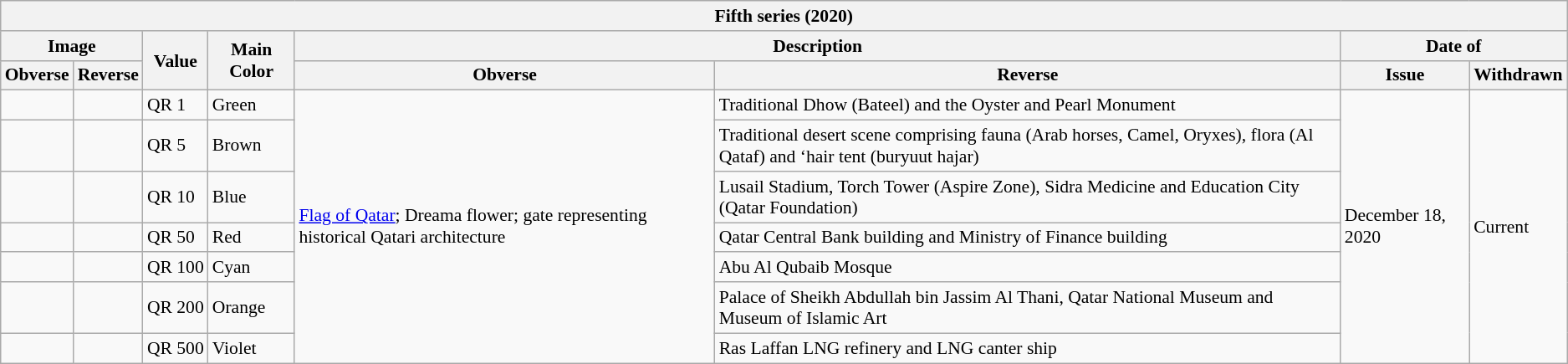<table class="wikitable" style="font-size: 90%">
<tr>
<th colspan=8>Fifth series (2020)</th>
</tr>
<tr>
<th colspan=2>Image</th>
<th rowspan=2>Value</th>
<th rowspan=2>Main Color</th>
<th colspan=2>Description</th>
<th colspan=2>Date of</th>
</tr>
<tr>
<th>Obverse</th>
<th>Reverse</th>
<th>Obverse</th>
<th>Reverse</th>
<th>Issue</th>
<th>Withdrawn</th>
</tr>
<tr>
<td></td>
<td></td>
<td>QR 1</td>
<td>Green</td>
<td rowspan=7><a href='#'>Flag of Qatar</a>; Dreama flower; gate representing historical Qatari architecture</td>
<td>Traditional Dhow (Bateel) and the Oyster and Pearl Monument</td>
<td rowspan=7>December 18, 2020</td>
<td rowspan=7>Current</td>
</tr>
<tr>
<td></td>
<td></td>
<td>QR 5</td>
<td>Brown</td>
<td>Traditional desert scene comprising fauna (Arab horses, Camel, Oryxes), flora (Al Qataf) and ‘hair tent (buryuut hajar)</td>
</tr>
<tr>
<td></td>
<td></td>
<td>QR 10</td>
<td>Blue</td>
<td>Lusail Stadium, Torch Tower (Aspire Zone), Sidra Medicine and Education City (Qatar Foundation)</td>
</tr>
<tr>
<td></td>
<td></td>
<td>QR 50</td>
<td>Red</td>
<td>Qatar Central Bank building and Ministry of Finance building</td>
</tr>
<tr>
<td></td>
<td></td>
<td>QR 100</td>
<td>Cyan</td>
<td>Abu Al Qubaib Mosque</td>
</tr>
<tr>
<td></td>
<td></td>
<td>QR 200</td>
<td>Orange</td>
<td>Palace of Sheikh Abdullah bin Jassim Al Thani, Qatar National Museum and Museum of Islamic Art</td>
</tr>
<tr>
<td></td>
<td></td>
<td>QR 500</td>
<td>Violet</td>
<td>Ras Laffan LNG refinery and LNG canter ship</td>
</tr>
</table>
